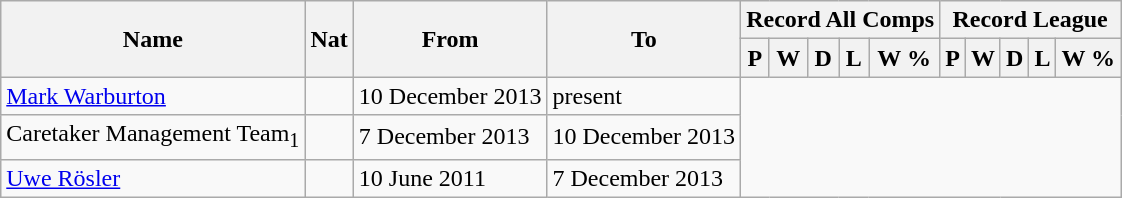<table class="wikitable" style="text-align: center">
<tr>
<th rowspan="2">Name</th>
<th rowspan="2">Nat</th>
<th rowspan="2">From</th>
<th rowspan="2">To</th>
<th colspan="5">Record All Comps</th>
<th colspan="5">Record League</th>
</tr>
<tr>
<th>P</th>
<th>W</th>
<th>D</th>
<th>L</th>
<th>W %</th>
<th>P</th>
<th>W</th>
<th>D</th>
<th>L</th>
<th>W %</th>
</tr>
<tr>
<td align=left><a href='#'>Mark Warburton</a></td>
<td></td>
<td align=left>10 December 2013</td>
<td align=left>present<br>
</td>
</tr>
<tr>
<td align=left>Caretaker Management Team<sub>1</sub></td>
<td></td>
<td align=left>7 December 2013</td>
<td align=left>10 December 2013<br>
</td>
</tr>
<tr>
<td align=left><a href='#'>Uwe Rösler</a></td>
<td></td>
<td align=left>10 June 2011</td>
<td align=left>7 December 2013<br>
</td>
</tr>
</table>
